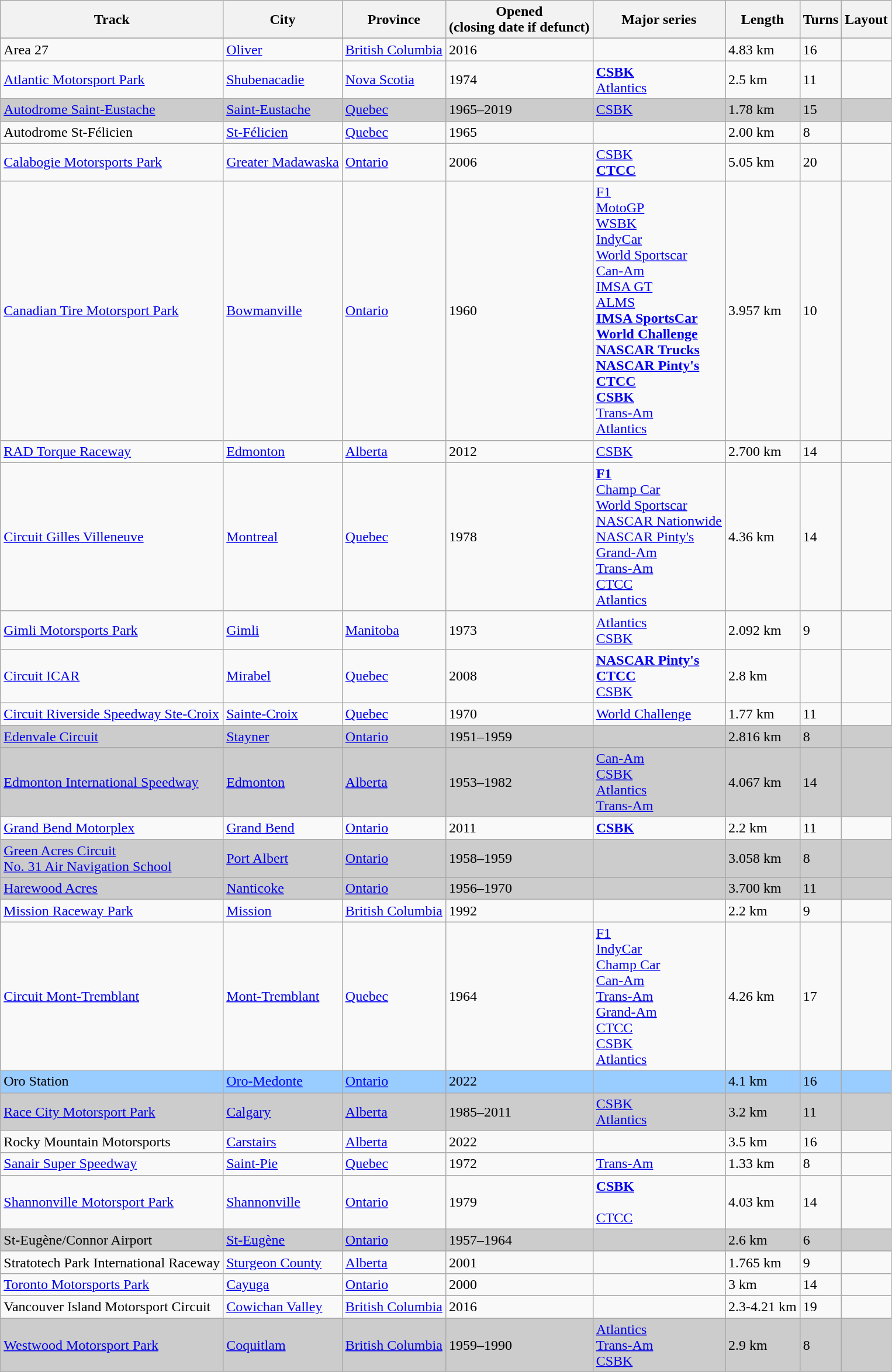<table class="wikitable sortable">
<tr>
<th>Track</th>
<th>City</th>
<th>Province</th>
<th>Opened<br>(closing date if defunct)</th>
<th>Major series</th>
<th>Length</th>
<th>Turns</th>
<th>Layout</th>
</tr>
<tr>
</tr>
<tr>
<td>Area 27 </td>
<td><a href='#'>Oliver</a> <br><small></small></td>
<td><a href='#'>British Columbia</a></td>
<td>2016</td>
<td></td>
<td>4.83 km</td>
<td>16</td>
<td></td>
</tr>
<tr>
<td><a href='#'>Atlantic Motorsport Park</a></td>
<td><a href='#'>Shubenacadie</a> <br><small></small></td>
<td><a href='#'>Nova Scotia</a></td>
<td>1974</td>
<td><strong><a href='#'>CSBK</a></strong><br><a href='#'>Atlantics</a></td>
<td>2.5 km</td>
<td>11</td>
<td></td>
</tr>
<tr style="background:#CCCCCC;">
<td><a href='#'>Autodrome Saint-Eustache</a></td>
<td><a href='#'>Saint-Eustache</a><br><small></small></td>
<td><a href='#'>Quebec</a></td>
<td>1965–2019</td>
<td><a href='#'>CSBK</a></td>
<td>1.78 km</td>
<td>15</td>
<td></td>
</tr>
<tr>
<td>Autodrome St-Félicien</td>
<td><a href='#'>St-Félicien</a></td>
<td><a href='#'>Quebec</a></td>
<td>1965</td>
<td></td>
<td>2.00 km</td>
<td>8</td>
<td></td>
</tr>
<tr>
<td><a href='#'>Calabogie Motorsports Park</a></td>
<td><a href='#'>Greater Madawaska</a><br><small></small></td>
<td><a href='#'>Ontario</a></td>
<td>2006</td>
<td><a href='#'>CSBK</a><br><strong><a href='#'>CTCC</a></strong></td>
<td>5.05 km</td>
<td>20</td>
<td></td>
</tr>
<tr>
<td><a href='#'>Canadian Tire Motorsport Park</a></td>
<td><a href='#'>Bowmanville</a> <br><small></small></td>
<td><a href='#'>Ontario</a></td>
<td>1960</td>
<td><a href='#'>F1</a><br><a href='#'>MotoGP</a><br><a href='#'>WSBK</a><br><a href='#'>IndyCar</a><br><a href='#'>World Sportscar</a><br><a href='#'>Can-Am</a><br><a href='#'>IMSA GT</a><br><a href='#'>ALMS</a><br><strong><a href='#'>IMSA SportsCar</a></strong><br><strong><a href='#'>World Challenge</a></strong><br><strong><a href='#'>NASCAR Trucks</a></strong><br><strong><a href='#'>NASCAR Pinty's</a></strong><br><strong><a href='#'>CTCC</a></strong><br><strong><a href='#'>CSBK</a></strong><br><a href='#'>Trans-Am</a><br><a href='#'>Atlantics</a></td>
<td>3.957 km</td>
<td>10</td>
<td></td>
</tr>
<tr>
<td><a href='#'>RAD Torque Raceway</a></td>
<td><a href='#'>Edmonton</a><br><small></small></td>
<td><a href='#'>Alberta</a></td>
<td>2012</td>
<td><a href='#'>CSBK</a></td>
<td>2.700 km</td>
<td>14</td>
<td></td>
</tr>
<tr>
<td><a href='#'>Circuit Gilles Villeneuve</a></td>
<td><a href='#'>Montreal</a> <br><small></small></td>
<td><a href='#'>Quebec</a></td>
<td>1978</td>
<td><strong><a href='#'>F1</a></strong><br><a href='#'>Champ Car</a><br><a href='#'>World Sportscar</a><br><a href='#'>NASCAR Nationwide</a><br><a href='#'>NASCAR Pinty's</a><br><a href='#'>Grand-Am</a><br><a href='#'>Trans-Am</a><br><a href='#'>CTCC</a><br><a href='#'>Atlantics</a></td>
<td>4.36 km</td>
<td>14</td>
<td></td>
</tr>
<tr>
<td><a href='#'>Gimli Motorsports Park</a></td>
<td><a href='#'>Gimli</a><br><small></small></td>
<td><a href='#'>Manitoba</a></td>
<td>1973</td>
<td><a href='#'>Atlantics</a><br><a href='#'>CSBK</a></td>
<td>2.092 km</td>
<td>9</td>
<td></td>
</tr>
<tr>
<td><a href='#'>Circuit ICAR</a></td>
<td><a href='#'>Mirabel</a></td>
<td><a href='#'>Quebec</a></td>
<td>2008</td>
<td><strong><a href='#'>NASCAR Pinty's</a></strong><br><strong><a href='#'>CTCC</a></strong><br><a href='#'>CSBK</a></td>
<td>2.8 km</td>
<td></td>
<td></td>
</tr>
<tr>
<td><a href='#'>Circuit Riverside Speedway Ste-Croix</a></td>
<td><a href='#'>Sainte-Croix</a></td>
<td><a href='#'>Quebec</a></td>
<td>1970</td>
<td><a href='#'>World Challenge</a></td>
<td>1.77 km</td>
<td>11</td>
<td></td>
</tr>
<tr>
</tr>
<tr style="background:#CCCCCC;">
<td><a href='#'>Edenvale Circuit</a></td>
<td><a href='#'>Stayner</a><br><small></small></td>
<td><a href='#'>Ontario</a></td>
<td>1951–1959</td>
<td></td>
<td>2.816 km</td>
<td>8</td>
<td></td>
</tr>
<tr>
</tr>
<tr style="background:#CCCCCC;">
<td><a href='#'>Edmonton International Speedway</a></td>
<td><a href='#'>Edmonton</a><br><small></small></td>
<td><a href='#'>Alberta</a></td>
<td>1953–1982</td>
<td><a href='#'>Can-Am</a><br><a href='#'>CSBK</a><br><a href='#'>Atlantics</a><br><a href='#'>Trans-Am</a></td>
<td>4.067 km</td>
<td>14</td>
<td></td>
</tr>
<tr>
<td><a href='#'>Grand Bend Motorplex</a></td>
<td><a href='#'>Grand Bend</a> <br><small></small></td>
<td><a href='#'>Ontario</a></td>
<td>2011</td>
<td><strong><a href='#'>CSBK</a></strong></td>
<td>2.2 km</td>
<td>11</td>
<td></td>
</tr>
<tr>
</tr>
<tr style="background:#CCCCCC;">
<td><a href='#'>Green Acres Circuit<br>No. 31 Air Navigation School</a></td>
<td><a href='#'>Port Albert</a><br><small></small></td>
<td><a href='#'>Ontario</a></td>
<td>1958–1959</td>
<td></td>
<td>3.058 km</td>
<td>8</td>
<td></td>
</tr>
<tr>
</tr>
<tr style="background:#CCCCCC;">
<td><a href='#'>Harewood Acres</a></td>
<td><a href='#'>Nanticoke</a><br><small></small></td>
<td><a href='#'>Ontario</a></td>
<td>1956–1970</td>
<td></td>
<td>3.700 km</td>
<td>11</td>
<td></td>
</tr>
<tr>
<td><a href='#'>Mission Raceway Park</a></td>
<td><a href='#'>Mission</a> <br><small></small></td>
<td><a href='#'>British Columbia</a></td>
<td>1992</td>
<td></td>
<td>2.2 km</td>
<td>9</td>
<td></td>
</tr>
<tr>
<td><a href='#'>Circuit Mont-Tremblant</a></td>
<td><a href='#'>Mont-Tremblant</a> <br><small></small></td>
<td><a href='#'>Quebec</a></td>
<td>1964</td>
<td><a href='#'>F1</a><br><a href='#'>IndyCar</a><br><a href='#'>Champ Car</a><br><a href='#'>Can-Am</a><br><a href='#'>Trans-Am</a><br><a href='#'>Grand-Am</a><br><a href='#'>CTCC</a><br><a href='#'>CSBK</a><br><a href='#'>Atlantics</a></td>
<td>4.26 km</td>
<td>17</td>
<td></td>
</tr>
<tr style="background:#99CCFF;">
<td>Oro Station</td>
<td><a href='#'>Oro-Medonte</a><br><small></small></td>
<td><a href='#'>Ontario</a></td>
<td>2022</td>
<td></td>
<td>4.1 km</td>
<td>16</td>
<td></td>
</tr>
<tr style="background:#CCCCCC;">
<td><a href='#'>Race City Motorsport Park</a></td>
<td><a href='#'>Calgary</a> <br><small></small></td>
<td><a href='#'>Alberta</a></td>
<td>1985–2011</td>
<td><a href='#'>CSBK</a><br><a href='#'>Atlantics</a></td>
<td>3.2 km</td>
<td>11</td>
<td></td>
</tr>
<tr>
<td>Rocky Mountain Motorsports</td>
<td><a href='#'>Carstairs</a><br><small></small></td>
<td><a href='#'>Alberta</a></td>
<td>2022</td>
<td></td>
<td>3.5 km</td>
<td>16</td>
<td></td>
</tr>
<tr>
<td><a href='#'>Sanair Super Speedway</a></td>
<td><a href='#'>Saint-Pie</a> <br><small></small></td>
<td><a href='#'>Quebec</a></td>
<td>1972</td>
<td><a href='#'>Trans-Am</a></td>
<td>1.33 km</td>
<td>8</td>
<td></td>
</tr>
<tr>
<td><a href='#'>Shannonville Motorsport Park</a></td>
<td><a href='#'>Shannonville</a><br><small></small></td>
<td><a href='#'>Ontario</a></td>
<td>1979</td>
<td><strong><a href='#'>CSBK</a></strong><br><br><a href='#'>CTCC</a></td>
<td>4.03 km</td>
<td>14</td>
<td></td>
</tr>
<tr style="background:#CCCCCC;">
<td>St-Eugène/Connor Airport</td>
<td><a href='#'>St-Eugène</a><br><small></small></td>
<td><a href='#'>Ontario</a></td>
<td>1957–1964</td>
<td></td>
<td>2.6 km</td>
<td>6</td>
<td></td>
</tr>
<tr>
<td>Stratotech Park International Raceway</td>
<td><a href='#'>Sturgeon County</a><br><small></small></td>
<td><a href='#'>Alberta</a></td>
<td>2001</td>
<td></td>
<td>1.765 km</td>
<td>9</td>
<td></td>
</tr>
<tr>
<td><a href='#'>Toronto Motorsports Park</a></td>
<td><a href='#'>Cayuga</a> <br><small></small></td>
<td><a href='#'>Ontario</a></td>
<td>2000</td>
<td></td>
<td>3 km</td>
<td>14</td>
<td></td>
</tr>
<tr>
<td>Vancouver Island Motorsport Circuit </td>
<td><a href='#'>Cowichan Valley</a> <br><small></small></td>
<td><a href='#'>British Columbia</a></td>
<td>2016</td>
<td></td>
<td>2.3-4.21 km</td>
<td>19</td>
<td></td>
</tr>
<tr style="background:#CCCCCC;">
<td><a href='#'>Westwood Motorsport Park</a></td>
<td><a href='#'>Coquitlam</a> <br><small></small></td>
<td><a href='#'>British Columbia</a></td>
<td>1959–1990</td>
<td><a href='#'>Atlantics</a><br><a href='#'>Trans-Am</a><br><a href='#'>CSBK</a></td>
<td>2.9 km</td>
<td>8</td>
<td></td>
</tr>
</table>
